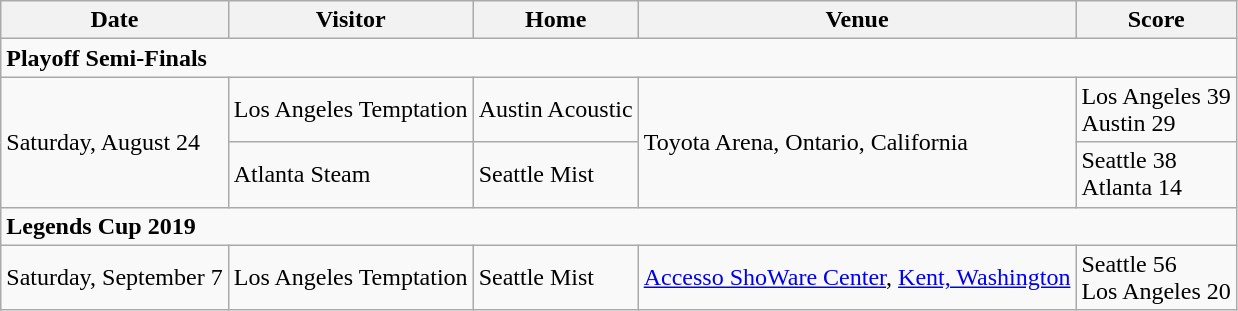<table class="wikitable">
<tr>
<th>Date</th>
<th>Visitor</th>
<th>Home</th>
<th>Venue</th>
<th>Score</th>
</tr>
<tr>
<td colspan=5><strong>Playoff Semi-Finals</strong></td>
</tr>
<tr>
<td rowspan=2>Saturday, August 24</td>
<td>Los Angeles Temptation</td>
<td>Austin Acoustic</td>
<td rowspan=2>Toyota Arena, Ontario, California</td>
<td>Los Angeles 39<br>Austin 29</td>
</tr>
<tr>
<td>Atlanta Steam</td>
<td>Seattle Mist</td>
<td>Seattle 38<br>Atlanta 14</td>
</tr>
<tr>
<td colspan=5><strong>Legends Cup 2019</strong></td>
</tr>
<tr>
<td>Saturday, September 7</td>
<td>Los Angeles Temptation</td>
<td>Seattle Mist</td>
<td><a href='#'>Accesso ShoWare Center</a>, <a href='#'>Kent, Washington</a></td>
<td>Seattle 56<br>Los Angeles 20</td>
</tr>
</table>
